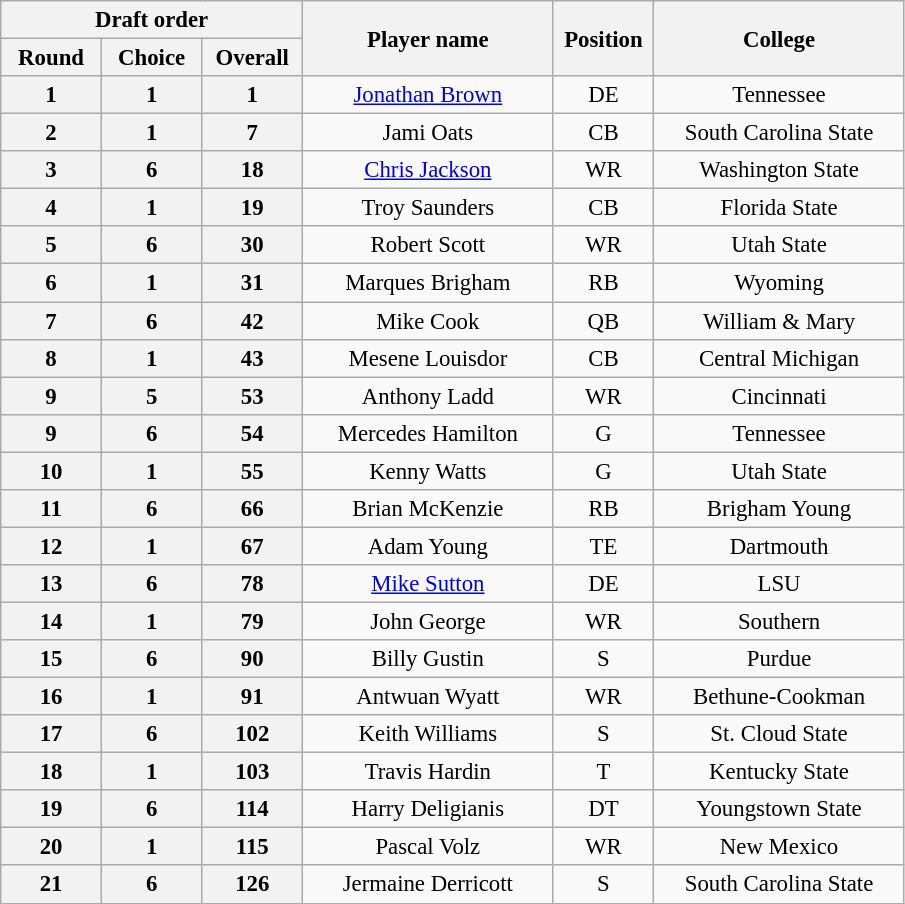<table class="wikitable" style="font-size:95%; text-align:center">
<tr>
<th width="180" colspan="3">Draft order</th>
<th width="160" rowspan="2">Player name</th>
<th width="60"  rowspan="2">Position</th>
<th width="160" rowspan="2">College</th>
</tr>
<tr>
<th width="60">Round</th>
<th width="60">Choice</th>
<th width="60">Overall</th>
</tr>
<tr>
<th>1</th>
<th>1</th>
<th>1</th>
<td><a href='#'>Jonathan Brown</a></td>
<td>DE</td>
<td>Tennessee</td>
</tr>
<tr>
<th>2</th>
<th>1</th>
<th>7</th>
<td>Jami Oats</td>
<td>CB</td>
<td>South Carolina State</td>
</tr>
<tr>
<th>3</th>
<th>6</th>
<th>18</th>
<td><a href='#'>Chris Jackson</a></td>
<td>WR</td>
<td>Washington State</td>
</tr>
<tr>
<th>4</th>
<th>1</th>
<th>19</th>
<td>Troy Saunders</td>
<td>CB</td>
<td>Florida State</td>
</tr>
<tr>
<th>5</th>
<th>6</th>
<th>30</th>
<td>Robert Scott</td>
<td>WR</td>
<td>Utah State</td>
</tr>
<tr>
<th>6</th>
<th>1</th>
<th>31</th>
<td>Marques Brigham</td>
<td>RB</td>
<td>Wyoming</td>
</tr>
<tr>
<th>7</th>
<th>6</th>
<th>42</th>
<td>Mike Cook</td>
<td>QB</td>
<td>William & Mary</td>
</tr>
<tr>
<th>8</th>
<th>1</th>
<th>43</th>
<td>Mesene Louisdor</td>
<td>CB</td>
<td>Central Michigan</td>
</tr>
<tr>
<th>9</th>
<th>5</th>
<th>53</th>
<td>Anthony Ladd</td>
<td>WR</td>
<td>Cincinnati</td>
</tr>
<tr>
<th>9</th>
<th>6</th>
<th>54</th>
<td>Mercedes Hamilton</td>
<td>G</td>
<td>Tennessee</td>
</tr>
<tr>
<th>10</th>
<th>1</th>
<th>55</th>
<td>Kenny Watts</td>
<td>G</td>
<td>Utah State</td>
</tr>
<tr>
<th>11</th>
<th>6</th>
<th>66</th>
<td>Brian McKenzie</td>
<td>RB</td>
<td>Brigham Young</td>
</tr>
<tr>
<th>12</th>
<th>1</th>
<th>67</th>
<td>Adam Young</td>
<td>TE</td>
<td>Dartmouth</td>
</tr>
<tr>
<th>13</th>
<th>6</th>
<th>78</th>
<td><a href='#'>Mike Sutton</a></td>
<td>DE</td>
<td>LSU</td>
</tr>
<tr>
<th>14</th>
<th>1</th>
<th>79</th>
<td>John George</td>
<td>WR</td>
<td>Southern</td>
</tr>
<tr>
<th>15</th>
<th>6</th>
<th>90</th>
<td>Billy Gustin</td>
<td>S</td>
<td>Purdue</td>
</tr>
<tr>
<th>16</th>
<th>1</th>
<th>91</th>
<td>Antwuan Wyatt</td>
<td>WR</td>
<td>Bethune-Cookman</td>
</tr>
<tr>
<th>17</th>
<th>6</th>
<th>102</th>
<td>Keith Williams</td>
<td>S</td>
<td>St. Cloud State</td>
</tr>
<tr>
<th>18</th>
<th>1</th>
<th>103</th>
<td>Travis Hardin</td>
<td>T</td>
<td>Kentucky State</td>
</tr>
<tr>
<th>19</th>
<th>6</th>
<th>114</th>
<td>Harry Deligianis</td>
<td>DT</td>
<td>Youngstown State</td>
</tr>
<tr>
<th>20</th>
<th>1</th>
<th>115</th>
<td>Pascal Volz</td>
<td>WR</td>
<td>New Mexico</td>
</tr>
<tr>
<th>21</th>
<th>6</th>
<th>126</th>
<td>Jermaine Derricott</td>
<td>S</td>
<td>South Carolina State</td>
</tr>
</table>
